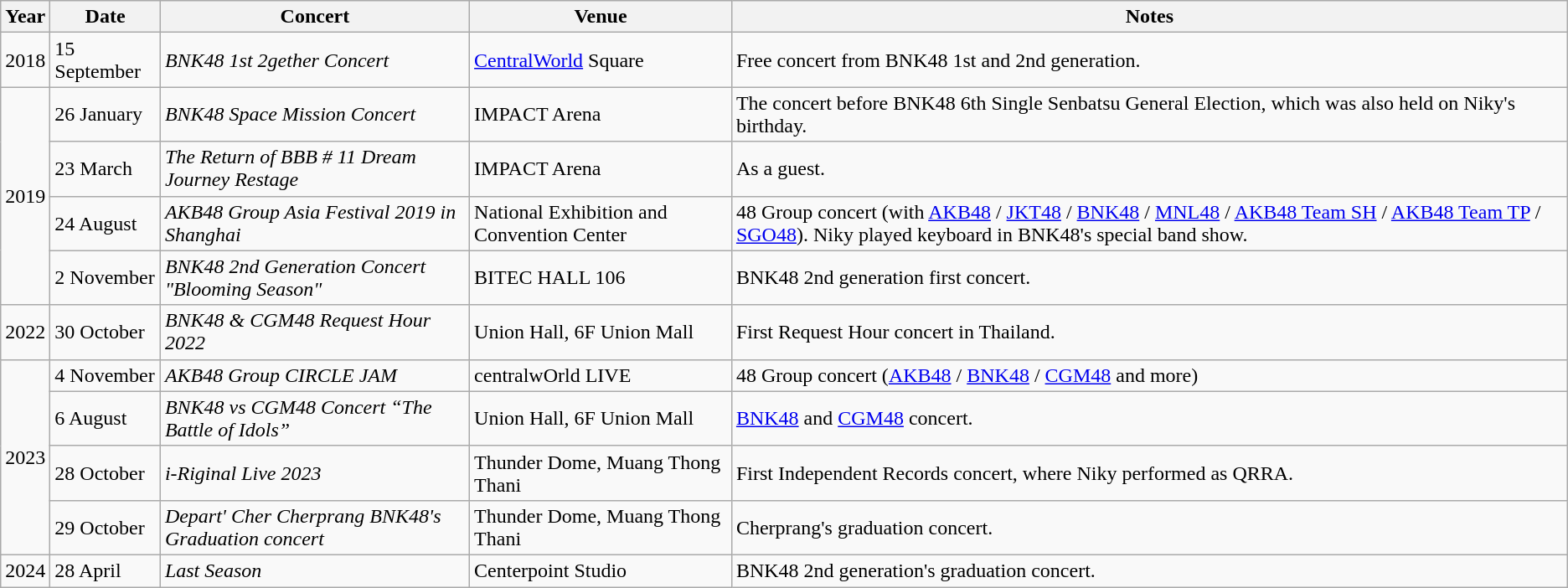<table class="wikitable">
<tr>
<th>Year</th>
<th>Date</th>
<th>Concert</th>
<th>Venue</th>
<th>Notes</th>
</tr>
<tr>
<td>2018</td>
<td>15 September</td>
<td><em>BNK48 1st 2gether Concert</em></td>
<td><a href='#'>CentralWorld</a> Square</td>
<td>Free concert from BNK48 1st and 2nd generation.</td>
</tr>
<tr>
<td rowspan="4">2019</td>
<td>26 January</td>
<td><em>BNK48 Space Mission Concert</em></td>
<td>IMPACT Arena</td>
<td>The concert before BNK48 6th Single Senbatsu General Election, which was also held on Niky's birthday.</td>
</tr>
<tr>
<td>23 March</td>
<td><em>The Return of BBB # 11 Dream Journey Restage</em></td>
<td>IMPACT Arena</td>
<td>As a guest.</td>
</tr>
<tr>
<td>24 August</td>
<td><em>AKB48 Group Asia Festival 2019 in Shanghai</em></td>
<td>National Exhibition and Convention Center</td>
<td>48 Group concert (with <a href='#'>AKB48</a> / <a href='#'>JKT48</a> / <a href='#'>BNK48</a> / <a href='#'>MNL48</a> / <a href='#'>AKB48 Team SH</a> / <a href='#'>AKB48 Team TP</a> / <a href='#'>SGO48</a>). Niky played keyboard in BNK48's special band show.</td>
</tr>
<tr>
<td>2 November</td>
<td><em>BNK48 2nd Generation Concert "Blooming Season"</em></td>
<td>BITEC HALL 106</td>
<td>BNK48 2nd generation first concert.</td>
</tr>
<tr>
<td>2022</td>
<td>30 October</td>
<td><em>BNK48 & CGM48 Request Hour 2022</em></td>
<td>Union Hall, 6F Union Mall</td>
<td>First Request Hour concert in Thailand.</td>
</tr>
<tr>
<td rowspan="4">2023</td>
<td>4 November</td>
<td><em>AKB48 Group CIRCLE JAM</em></td>
<td>centralwOrld LIVE</td>
<td>48 Group concert (<a href='#'>AKB48</a> / <a href='#'>BNK48</a> / <a href='#'>CGM48</a> and more)</td>
</tr>
<tr>
<td>6 August</td>
<td><em>BNK48 vs CGM48 Concert “The Battle of Idols”</em></td>
<td>Union Hall, 6F Union Mall</td>
<td><a href='#'>BNK48</a> and <a href='#'>CGM48</a> concert.</td>
</tr>
<tr>
<td>28 October</td>
<td><em>i-Riginal Live 2023</em></td>
<td>Thunder Dome, Muang Thong Thani</td>
<td>First Independent Records concert, where Niky performed as QRRA.</td>
</tr>
<tr>
<td>29 October</td>
<td><em>Depart' Cher Cherprang BNK48's Graduation concert</em></td>
<td>Thunder Dome, Muang Thong Thani</td>
<td>Cherprang's graduation concert.</td>
</tr>
<tr>
<td>2024</td>
<td>28 April</td>
<td><em>Last Season</em></td>
<td>Centerpoint Studio</td>
<td>BNK48 2nd generation's graduation concert.</td>
</tr>
</table>
